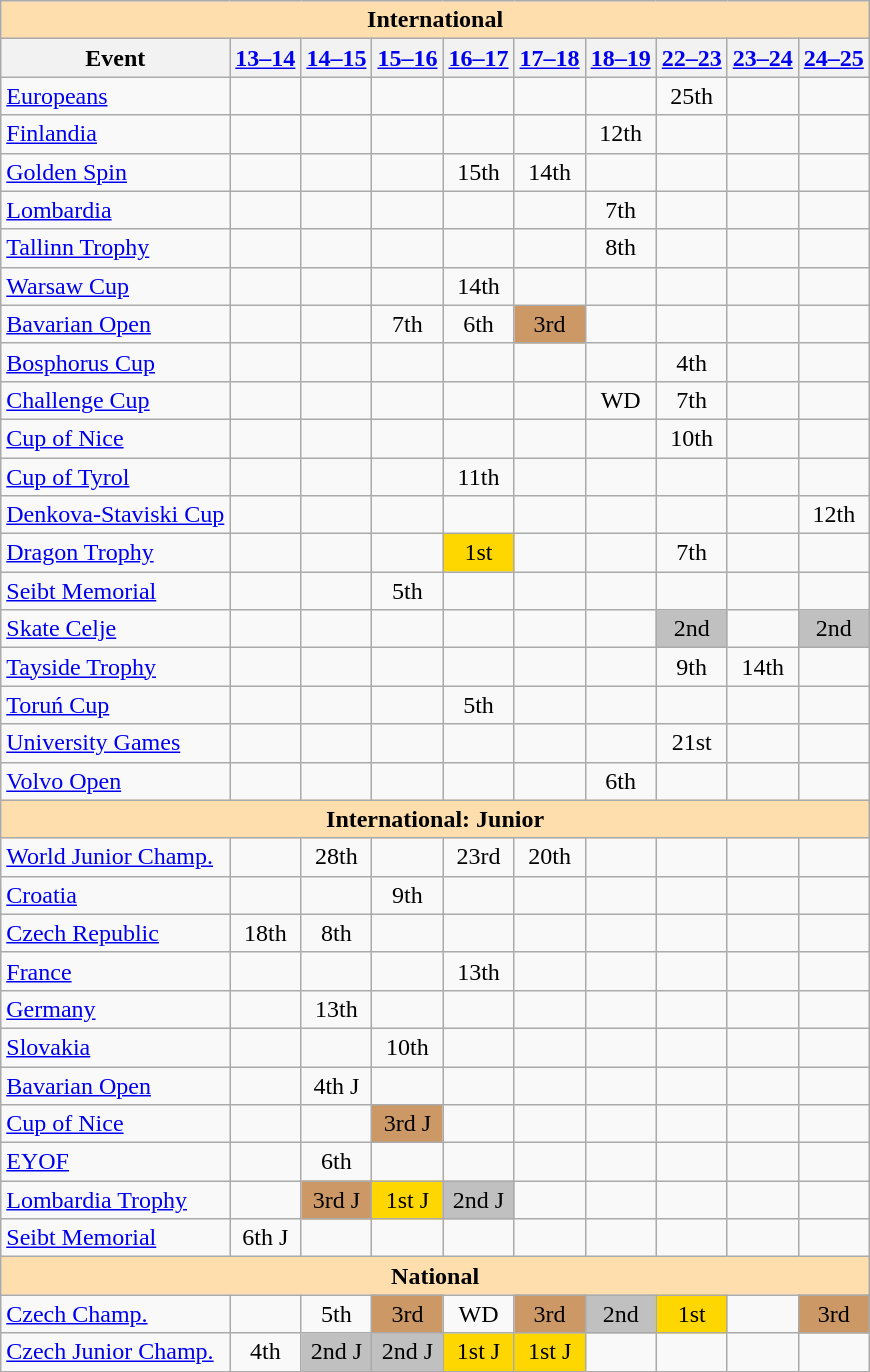<table class="wikitable" style="text-align:center">
<tr>
<th colspan="10" style="background-color: #ffdead; " align="center">International</th>
</tr>
<tr>
<th>Event</th>
<th><a href='#'>13–14</a></th>
<th><a href='#'>14–15</a></th>
<th><a href='#'>15–16</a></th>
<th><a href='#'>16–17</a></th>
<th><a href='#'>17–18</a></th>
<th><a href='#'>18–19</a></th>
<th><a href='#'>22–23</a></th>
<th><a href='#'>23–24</a></th>
<th><a href='#'>24–25</a></th>
</tr>
<tr>
<td align=left><a href='#'>Europeans</a></td>
<td></td>
<td></td>
<td></td>
<td></td>
<td></td>
<td></td>
<td>25th</td>
<td></td>
<td></td>
</tr>
<tr>
<td align=left> <a href='#'>Finlandia</a></td>
<td></td>
<td></td>
<td></td>
<td></td>
<td></td>
<td>12th</td>
<td></td>
<td></td>
<td></td>
</tr>
<tr>
<td align=left> <a href='#'>Golden Spin</a></td>
<td></td>
<td></td>
<td></td>
<td>15th</td>
<td>14th</td>
<td></td>
<td></td>
<td></td>
<td></td>
</tr>
<tr>
<td align=left> <a href='#'>Lombardia</a></td>
<td></td>
<td></td>
<td></td>
<td></td>
<td></td>
<td>7th</td>
<td></td>
<td></td>
<td></td>
</tr>
<tr>
<td align=left> <a href='#'>Tallinn Trophy</a></td>
<td></td>
<td></td>
<td></td>
<td></td>
<td></td>
<td>8th</td>
<td></td>
<td></td>
<td></td>
</tr>
<tr>
<td align=left> <a href='#'>Warsaw Cup</a></td>
<td></td>
<td></td>
<td></td>
<td>14th</td>
<td></td>
<td></td>
<td></td>
<td></td>
<td></td>
</tr>
<tr>
<td align=left><a href='#'>Bavarian Open</a></td>
<td></td>
<td></td>
<td>7th</td>
<td>6th</td>
<td bgcolor=cc9966>3rd</td>
<td></td>
<td></td>
<td></td>
<td></td>
</tr>
<tr>
<td align=left><a href='#'> Bosphorus Cup</a></td>
<td></td>
<td></td>
<td></td>
<td></td>
<td></td>
<td></td>
<td>4th</td>
<td></td>
<td></td>
</tr>
<tr>
<td align=left><a href='#'>Challenge Cup</a></td>
<td></td>
<td></td>
<td></td>
<td></td>
<td></td>
<td>WD</td>
<td>7th</td>
<td></td>
<td></td>
</tr>
<tr>
<td align=left><a href='#'>Cup of Nice</a></td>
<td></td>
<td></td>
<td></td>
<td></td>
<td></td>
<td></td>
<td>10th</td>
<td></td>
<td></td>
</tr>
<tr>
<td align=left><a href='#'>Cup of Tyrol</a></td>
<td></td>
<td></td>
<td></td>
<td>11th</td>
<td></td>
<td></td>
<td></td>
<td></td>
<td></td>
</tr>
<tr>
<td align=left><a href='#'>Denkova-Staviski Cup</a></td>
<td></td>
<td></td>
<td></td>
<td></td>
<td></td>
<td></td>
<td></td>
<td></td>
<td>12th</td>
</tr>
<tr>
<td align=left><a href='#'>Dragon Trophy</a></td>
<td></td>
<td></td>
<td></td>
<td bgcolor=gold>1st</td>
<td></td>
<td></td>
<td>7th</td>
<td></td>
<td></td>
</tr>
<tr>
<td align=left><a href='#'>Seibt Memorial</a></td>
<td></td>
<td></td>
<td>5th</td>
<td></td>
<td></td>
<td></td>
<td></td>
<td></td>
<td></td>
</tr>
<tr>
<td align=left><a href='#'>Skate Celje</a></td>
<td></td>
<td></td>
<td></td>
<td></td>
<td></td>
<td></td>
<td bgcolor=silver>2nd</td>
<td></td>
<td bgcolor=silver>2nd</td>
</tr>
<tr>
<td align=left><a href='#'>Tayside Trophy</a></td>
<td></td>
<td></td>
<td></td>
<td></td>
<td></td>
<td></td>
<td>9th</td>
<td>14th</td>
<td></td>
</tr>
<tr>
<td align=left><a href='#'>Toruń Cup</a></td>
<td></td>
<td></td>
<td></td>
<td>5th</td>
<td></td>
<td></td>
<td></td>
<td></td>
<td></td>
</tr>
<tr>
<td align=left><a href='#'>University Games</a></td>
<td></td>
<td></td>
<td></td>
<td></td>
<td></td>
<td></td>
<td>21st</td>
<td></td>
<td></td>
</tr>
<tr>
<td align=left><a href='#'>Volvo Open</a></td>
<td></td>
<td></td>
<td></td>
<td></td>
<td></td>
<td>6th</td>
<td></td>
<td></td>
<td></td>
</tr>
<tr>
<th colspan="10" style="background-color: #ffdead; " align="center">International: Junior</th>
</tr>
<tr>
<td align=left><a href='#'>World Junior Champ.</a></td>
<td></td>
<td>28th</td>
<td></td>
<td>23rd</td>
<td>20th</td>
<td></td>
<td></td>
<td></td>
<td></td>
</tr>
<tr>
<td align=left> <a href='#'>Croatia</a></td>
<td></td>
<td></td>
<td>9th</td>
<td></td>
<td></td>
<td></td>
<td></td>
<td></td>
<td></td>
</tr>
<tr>
<td align=left> <a href='#'>Czech Republic</a></td>
<td>18th</td>
<td>8th</td>
<td></td>
<td></td>
<td></td>
<td></td>
<td></td>
<td></td>
<td></td>
</tr>
<tr>
<td align=left> <a href='#'>France</a></td>
<td></td>
<td></td>
<td></td>
<td>13th</td>
<td></td>
<td></td>
<td></td>
<td></td>
<td></td>
</tr>
<tr>
<td align=left> <a href='#'>Germany</a></td>
<td></td>
<td>13th</td>
<td></td>
<td></td>
<td></td>
<td></td>
<td></td>
<td></td>
<td></td>
</tr>
<tr>
<td align=left> <a href='#'>Slovakia</a></td>
<td></td>
<td></td>
<td>10th</td>
<td></td>
<td></td>
<td></td>
<td></td>
<td></td>
<td></td>
</tr>
<tr>
<td align=left><a href='#'>Bavarian Open</a></td>
<td></td>
<td>4th J</td>
<td></td>
<td></td>
<td></td>
<td></td>
<td></td>
<td></td>
<td></td>
</tr>
<tr>
<td align=left><a href='#'>Cup of Nice</a></td>
<td></td>
<td></td>
<td bgcolor=cc9966>3rd J</td>
<td></td>
<td></td>
<td></td>
<td></td>
<td></td>
<td></td>
</tr>
<tr>
<td align=left><a href='#'>EYOF</a></td>
<td></td>
<td>6th</td>
<td></td>
<td></td>
<td></td>
<td></td>
<td></td>
<td></td>
<td></td>
</tr>
<tr>
<td align=left><a href='#'>Lombardia Trophy</a></td>
<td></td>
<td bgcolor=cc9966>3rd J</td>
<td bgcolor=gold>1st J</td>
<td bgcolor=silver>2nd J</td>
<td></td>
<td></td>
<td></td>
<td></td>
<td></td>
</tr>
<tr>
<td align=left><a href='#'>Seibt Memorial</a></td>
<td>6th J</td>
<td></td>
<td></td>
<td></td>
<td></td>
<td></td>
<td></td>
<td></td>
<td></td>
</tr>
<tr>
<th colspan="10" style="background-color: #ffdead; " align="center">National</th>
</tr>
<tr>
<td align=left><a href='#'>Czech Champ.</a></td>
<td></td>
<td>5th</td>
<td bgcolor=cc9966>3rd</td>
<td>WD</td>
<td bgcolor=cc9966>3rd</td>
<td bgcolor=silver>2nd</td>
<td bgcolor=gold>1st</td>
<td></td>
<td bgcolor=cc9966>3rd</td>
</tr>
<tr>
<td align="left"><a href='#'>Czech Junior Champ.</a></td>
<td>4th</td>
<td bgcolor="silver">2nd J</td>
<td bgcolor="silver">2nd J</td>
<td bgcolor="gold">1st J</td>
<td bgcolor="gold">1st J</td>
<td></td>
<td></td>
<td></td>
<td></td>
</tr>
</table>
